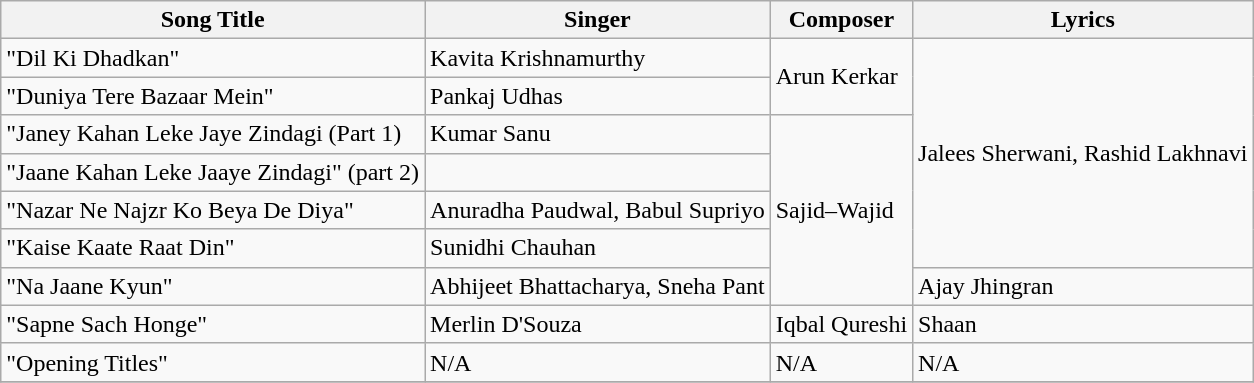<table class="wikitable">
<tr>
<th>Song Title</th>
<th>Singer</th>
<th>Composer</th>
<th>Lyrics</th>
</tr>
<tr>
<td>"Dil Ki Dhadkan"</td>
<td>Kavita Krishnamurthy</td>
<td rowspan=2>Arun Kerkar</td>
<td Rowspan=6>Jalees Sherwani, Rashid Lakhnavi</td>
</tr>
<tr>
<td>"Duniya Tere Bazaar Mein"</td>
<td>Pankaj Udhas</td>
</tr>
<tr>
<td>"Janey Kahan Leke Jaye Zindagi (Part 1)</td>
<td>Kumar Sanu</td>
<td rowspan=5>Sajid–Wajid</td>
</tr>
<tr>
<td>"Jaane Kahan Leke Jaaye Zindagi" (part 2)</td>
</tr>
<tr>
<td>"Nazar Ne Najzr Ko Beya De Diya"</td>
<td>Anuradha Paudwal, Babul Supriyo</td>
</tr>
<tr>
<td>"Kaise Kaate Raat Din"</td>
<td>Sunidhi Chauhan</td>
</tr>
<tr>
<td>"Na Jaane Kyun"</td>
<td>Abhijeet Bhattacharya, Sneha Pant</td>
<td>Ajay Jhingran</td>
</tr>
<tr>
<td>"Sapne Sach Honge"</td>
<td>Merlin D'Souza</td>
<td>Iqbal Qureshi</td>
<td>Shaan</td>
</tr>
<tr>
<td>"Opening Titles"</td>
<td>N/A</td>
<td>N/A</td>
<td>N/A</td>
</tr>
<tr>
</tr>
</table>
